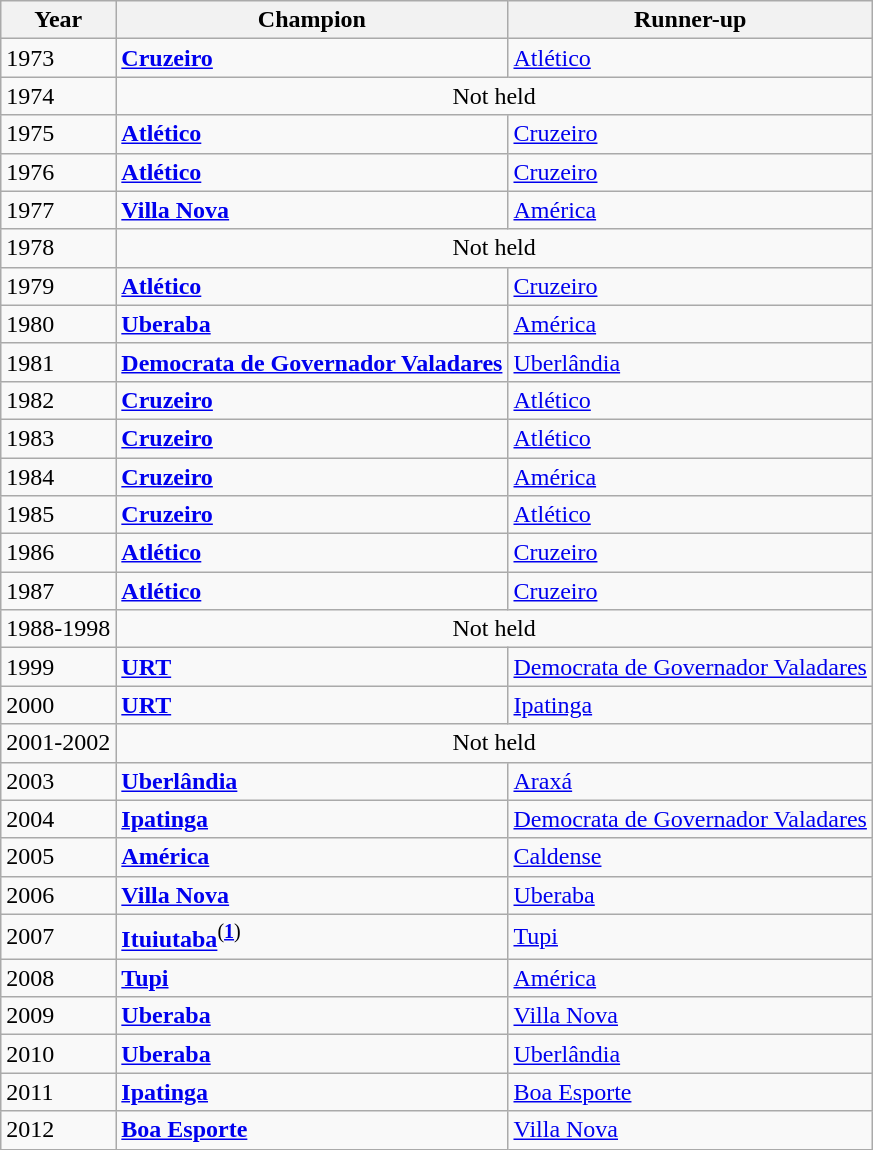<table class="wikitable">
<tr>
<th>Year</th>
<th>Champion</th>
<th>Runner-up</th>
</tr>
<tr>
<td>1973</td>
<td><strong><a href='#'>Cruzeiro</a></strong></td>
<td><a href='#'>Atlético</a></td>
</tr>
<tr>
<td>1974</td>
<td colspan=2 style="text-align:center;">Not held</td>
</tr>
<tr>
<td>1975</td>
<td><strong><a href='#'>Atlético</a></strong></td>
<td><a href='#'>Cruzeiro</a></td>
</tr>
<tr>
<td>1976</td>
<td><strong><a href='#'>Atlético</a></strong></td>
<td><a href='#'>Cruzeiro</a></td>
</tr>
<tr>
<td>1977</td>
<td><strong><a href='#'>Villa Nova</a></strong></td>
<td><a href='#'>América</a></td>
</tr>
<tr>
<td>1978</td>
<td colspan=2 style="text-align:center;">Not held</td>
</tr>
<tr>
<td>1979</td>
<td><strong><a href='#'>Atlético</a></strong></td>
<td><a href='#'>Cruzeiro</a></td>
</tr>
<tr>
<td>1980</td>
<td><strong><a href='#'>Uberaba</a></strong></td>
<td><a href='#'>América</a></td>
</tr>
<tr>
<td>1981</td>
<td><strong><a href='#'>Democrata de Governador Valadares</a></strong></td>
<td><a href='#'>Uberlândia</a></td>
</tr>
<tr>
<td>1982</td>
<td><strong><a href='#'>Cruzeiro</a></strong></td>
<td><a href='#'>Atlético</a></td>
</tr>
<tr>
<td>1983</td>
<td><strong><a href='#'>Cruzeiro</a></strong></td>
<td><a href='#'>Atlético</a></td>
</tr>
<tr>
<td>1984</td>
<td><strong><a href='#'>Cruzeiro</a></strong></td>
<td><a href='#'>América</a></td>
</tr>
<tr>
<td>1985</td>
<td><strong><a href='#'>Cruzeiro</a></strong></td>
<td><a href='#'>Atlético</a></td>
</tr>
<tr>
<td>1986</td>
<td><strong><a href='#'>Atlético</a></strong></td>
<td><a href='#'>Cruzeiro</a></td>
</tr>
<tr>
<td>1987</td>
<td><strong><a href='#'>Atlético</a></strong></td>
<td><a href='#'>Cruzeiro</a></td>
</tr>
<tr>
<td>1988-1998</td>
<td colspan=2 style="text-align:center;">Not held</td>
</tr>
<tr>
<td>1999</td>
<td><strong><a href='#'>URT</a></strong></td>
<td><a href='#'>Democrata de Governador Valadares</a></td>
</tr>
<tr>
<td>2000</td>
<td><strong><a href='#'>URT</a></strong></td>
<td><a href='#'>Ipatinga</a></td>
</tr>
<tr>
<td>2001-2002</td>
<td colspan=2 style="text-align:center;">Not held</td>
</tr>
<tr>
<td>2003</td>
<td><strong><a href='#'>Uberlândia</a></strong></td>
<td><a href='#'>Araxá</a></td>
</tr>
<tr>
<td>2004</td>
<td><strong><a href='#'>Ipatinga</a></strong></td>
<td><a href='#'>Democrata de Governador Valadares</a></td>
</tr>
<tr>
<td>2005</td>
<td><strong><a href='#'>América</a></strong></td>
<td><a href='#'>Caldense</a></td>
</tr>
<tr>
<td>2006</td>
<td><strong><a href='#'>Villa Nova</a></strong></td>
<td><a href='#'>Uberaba</a></td>
</tr>
<tr>
<td>2007</td>
<td><strong><a href='#'>Ituiutaba</a></strong><sup>(<strong><a href='#'>1</a></strong>)</sup></td>
<td><a href='#'>Tupi</a></td>
</tr>
<tr>
<td>2008</td>
<td><strong><a href='#'>Tupi</a></strong></td>
<td><a href='#'>América</a></td>
</tr>
<tr>
<td>2009</td>
<td><strong><a href='#'>Uberaba</a></strong></td>
<td><a href='#'>Villa Nova</a></td>
</tr>
<tr>
<td>2010</td>
<td><strong><a href='#'>Uberaba</a></strong></td>
<td><a href='#'>Uberlândia</a></td>
</tr>
<tr>
<td>2011</td>
<td><strong><a href='#'>Ipatinga</a></strong></td>
<td><a href='#'>Boa Esporte</a></td>
</tr>
<tr>
<td>2012</td>
<td><strong><a href='#'>Boa Esporte</a></strong></td>
<td><a href='#'>Villa Nova</a></td>
</tr>
</table>
